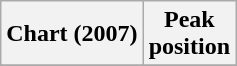<table class="wikitable plainrowheaders" style="text-align:center">
<tr>
<th scope="col">Chart (2007)</th>
<th scope="col">Peak<br>position</th>
</tr>
<tr>
</tr>
</table>
